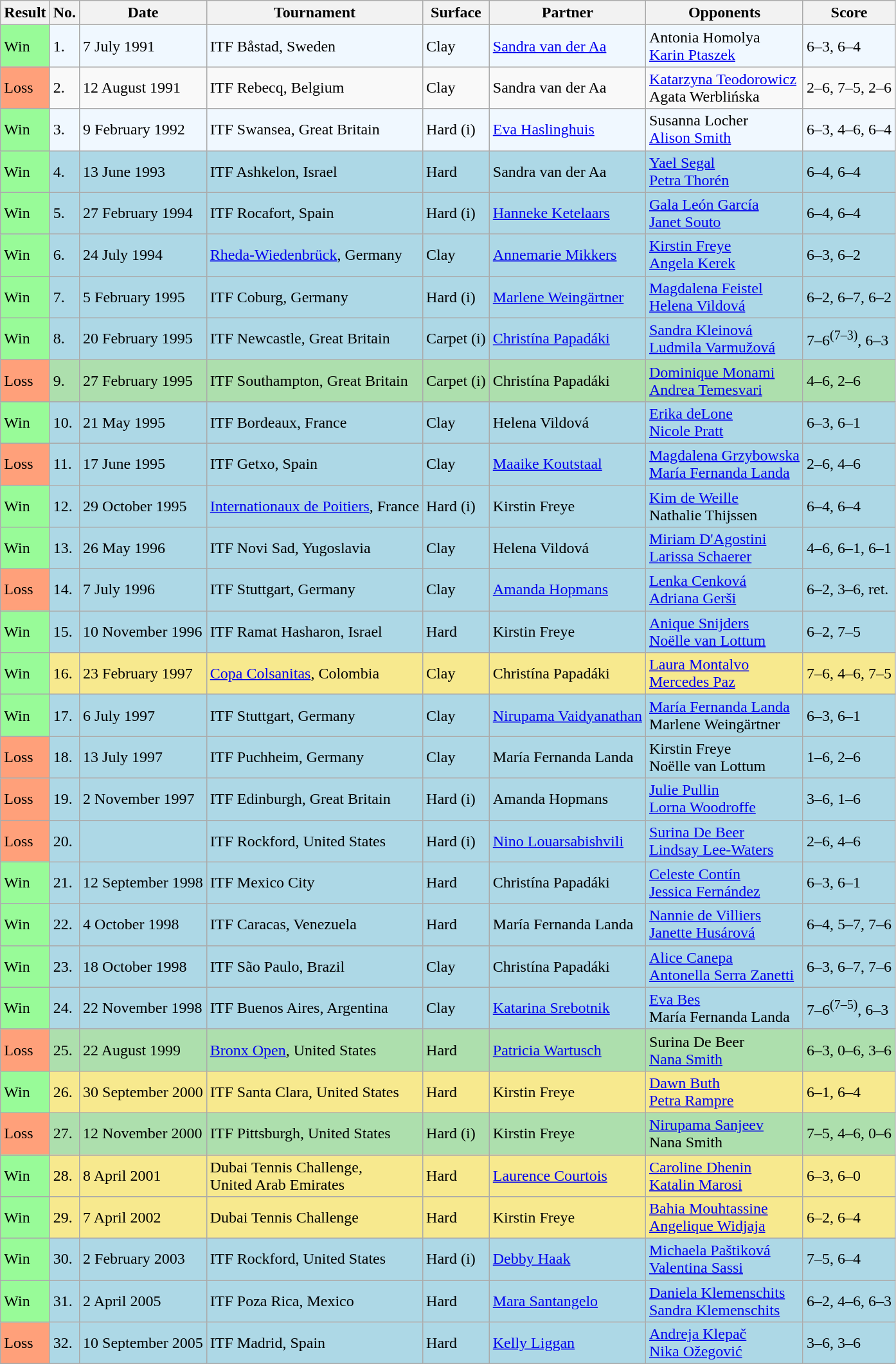<table class="sortable wikitable">
<tr>
<th>Result</th>
<th>No.</th>
<th>Date</th>
<th>Tournament</th>
<th>Surface</th>
<th>Partner</th>
<th>Opponents</th>
<th class="unsortable">Score</th>
</tr>
<tr style="background:#f0f8ff;">
<td style="background:#98fb98;">Win</td>
<td>1.</td>
<td>7 July 1991</td>
<td>ITF Båstad, Sweden</td>
<td>Clay</td>
<td> <a href='#'>Sandra van der Aa</a></td>
<td> Antonia Homolya <br>  <a href='#'>Karin Ptaszek</a></td>
<td>6–3, 6–4</td>
</tr>
<tr>
<td style="background:#ffa07a;">Loss</td>
<td>2.</td>
<td>12 August 1991</td>
<td>ITF Rebecq, Belgium</td>
<td>Clay</td>
<td> Sandra van der Aa</td>
<td> <a href='#'>Katarzyna Teodorowicz</a> <br>  Agata Werblińska</td>
<td>2–6, 7–5, 2–6</td>
</tr>
<tr style="background:#f0f8ff;">
<td style="background:#98fb98;">Win</td>
<td>3.</td>
<td>9 February 1992</td>
<td>ITF Swansea, Great Britain</td>
<td>Hard (i)</td>
<td> <a href='#'>Eva Haslinghuis</a></td>
<td> Susanna Locher <br>  <a href='#'>Alison Smith</a></td>
<td>6–3, 4–6, 6–4</td>
</tr>
<tr style="background:lightblue;">
<td style="background:#98fb98;">Win</td>
<td>4.</td>
<td>13 June 1993</td>
<td>ITF Ashkelon, Israel</td>
<td>Hard</td>
<td> Sandra van der Aa</td>
<td> <a href='#'>Yael Segal</a> <br>  <a href='#'>Petra Thorén</a></td>
<td>6–4, 6–4</td>
</tr>
<tr style="background:lightblue;">
<td style="background:#98fb98;">Win</td>
<td>5.</td>
<td>27 February 1994</td>
<td>ITF Rocafort, Spain</td>
<td>Hard (i)</td>
<td> <a href='#'>Hanneke Ketelaars</a></td>
<td> <a href='#'>Gala León García</a> <br>  <a href='#'>Janet Souto</a></td>
<td>6–4, 6–4</td>
</tr>
<tr style="background:lightblue;">
<td style="background:#98fb98;">Win</td>
<td>6.</td>
<td>24 July 1994</td>
<td><a href='#'>Rheda-Wiedenbrück</a>, Germany</td>
<td>Clay</td>
<td> <a href='#'>Annemarie Mikkers</a></td>
<td> <a href='#'>Kirstin Freye</a> <br>  <a href='#'>Angela Kerek</a></td>
<td>6–3, 6–2</td>
</tr>
<tr style="background:lightblue;">
<td style="background:#98fb98;">Win</td>
<td>7.</td>
<td>5 February 1995</td>
<td>ITF Coburg, Germany</td>
<td>Hard (i)</td>
<td> <a href='#'>Marlene Weingärtner</a></td>
<td> <a href='#'>Magdalena Feistel</a> <br>  <a href='#'>Helena Vildová</a></td>
<td>6–2, 6–7, 6–2</td>
</tr>
<tr style="background:lightblue;">
<td style="background:#98fb98;">Win</td>
<td>8.</td>
<td>20 February 1995</td>
<td>ITF Newcastle, Great Britain</td>
<td>Carpet (i)</td>
<td> <a href='#'>Christína Papadáki</a></td>
<td> <a href='#'>Sandra Kleinová</a> <br>  <a href='#'>Ludmila Varmužová</a></td>
<td>7–6<sup>(7–3)</sup>, 6–3</td>
</tr>
<tr style="background:#addfad;">
<td style="background:#ffa07a;">Loss</td>
<td>9.</td>
<td>27 February 1995</td>
<td>ITF Southampton, Great Britain</td>
<td>Carpet (i)</td>
<td> Christína Papadáki</td>
<td> <a href='#'>Dominique Monami</a> <br>  <a href='#'>Andrea Temesvari</a></td>
<td>4–6, 2–6</td>
</tr>
<tr style="background:lightblue;">
<td style="background:#98fb98;">Win</td>
<td>10.</td>
<td>21 May 1995</td>
<td>ITF Bordeaux, France</td>
<td>Clay</td>
<td> Helena Vildová</td>
<td> <a href='#'>Erika deLone</a> <br>  <a href='#'>Nicole Pratt</a></td>
<td>6–3, 6–1</td>
</tr>
<tr style="background:lightblue;">
<td style="background:#ffa07a;">Loss</td>
<td>11.</td>
<td>17 June 1995</td>
<td>ITF Getxo, Spain</td>
<td>Clay</td>
<td> <a href='#'>Maaike Koutstaal</a></td>
<td> <a href='#'>Magdalena Grzybowska</a> <br>  <a href='#'>María Fernanda Landa</a></td>
<td>2–6, 4–6</td>
</tr>
<tr style="background:lightblue;">
<td style="background:#98fb98;">Win</td>
<td>12.</td>
<td>29 October 1995</td>
<td><a href='#'>Internationaux de Poitiers</a>, France</td>
<td>Hard (i)</td>
<td> Kirstin Freye</td>
<td> <a href='#'>Kim de Weille</a> <br>  Nathalie Thijssen</td>
<td>6–4, 6–4</td>
</tr>
<tr style="background:lightblue;">
<td style="background:#98fb98;">Win</td>
<td>13.</td>
<td>26 May 1996</td>
<td>ITF Novi Sad, Yugoslavia</td>
<td>Clay</td>
<td> Helena Vildová</td>
<td> <a href='#'>Miriam D'Agostini</a> <br>  <a href='#'>Larissa Schaerer</a></td>
<td>4–6, 6–1, 6–1</td>
</tr>
<tr style="background:lightblue;">
<td style="background:#ffa07a;">Loss</td>
<td>14.</td>
<td>7 July 1996</td>
<td>ITF Stuttgart, Germany</td>
<td>Clay</td>
<td> <a href='#'>Amanda Hopmans</a></td>
<td> <a href='#'>Lenka Cenková</a> <br>  <a href='#'>Adriana Gerši</a></td>
<td>6–2, 3–6, ret.</td>
</tr>
<tr style="background:lightblue;">
<td style="background:#98fb98;">Win</td>
<td>15.</td>
<td>10 November 1996</td>
<td>ITF Ramat Hasharon, Israel</td>
<td>Hard</td>
<td> Kirstin Freye</td>
<td> <a href='#'>Anique Snijders</a> <br>  <a href='#'>Noëlle van Lottum</a></td>
<td>6–2, 7–5</td>
</tr>
<tr style="background:#f7e98e;">
<td style="background:#98fb98;">Win</td>
<td>16.</td>
<td>23 February 1997</td>
<td><a href='#'>Copa Colsanitas</a>, Colombia</td>
<td>Clay</td>
<td> Christína Papadáki</td>
<td> <a href='#'>Laura Montalvo</a> <br>  <a href='#'>Mercedes Paz</a></td>
<td>7–6, 4–6, 7–5</td>
</tr>
<tr style="background:lightblue;">
<td style="background:#98fb98;">Win</td>
<td>17.</td>
<td>6 July 1997</td>
<td>ITF Stuttgart, Germany</td>
<td>Clay</td>
<td> <a href='#'>Nirupama Vaidyanathan</a></td>
<td> <a href='#'>María Fernanda Landa</a> <br>  Marlene Weingärtner</td>
<td>6–3, 6–1</td>
</tr>
<tr style="background:lightblue;">
<td style="background:#ffa07a;">Loss</td>
<td>18.</td>
<td>13 July 1997</td>
<td>ITF Puchheim, Germany</td>
<td>Clay</td>
<td> María Fernanda Landa</td>
<td> Kirstin Freye <br>  Noëlle van Lottum</td>
<td>1–6, 2–6</td>
</tr>
<tr style="background:lightblue;">
<td style="background:#ffa07a;">Loss</td>
<td>19.</td>
<td>2 November 1997</td>
<td>ITF Edinburgh, Great Britain</td>
<td>Hard (i)</td>
<td> Amanda Hopmans</td>
<td> <a href='#'>Julie Pullin</a> <br>  <a href='#'>Lorna Woodroffe</a></td>
<td>3–6, 1–6</td>
</tr>
<tr style="background:lightblue;">
<td style="background:#ffa07a;">Loss</td>
<td>20.</td>
<td></td>
<td>ITF Rockford, United States</td>
<td>Hard (i)</td>
<td> <a href='#'>Nino Louarsabishvili</a></td>
<td> <a href='#'>Surina De Beer</a> <br>  <a href='#'>Lindsay Lee-Waters</a></td>
<td>2–6, 4–6</td>
</tr>
<tr style="background:lightblue;">
<td style="background:#98fb98;">Win</td>
<td>21.</td>
<td>12 September 1998</td>
<td>ITF Mexico City</td>
<td>Hard</td>
<td> Christína Papadáki</td>
<td> <a href='#'>Celeste Contín</a> <br>  <a href='#'>Jessica Fernández</a></td>
<td>6–3, 6–1</td>
</tr>
<tr style="background:lightblue;">
<td style="background:#98fb98;">Win</td>
<td>22.</td>
<td>4 October 1998</td>
<td>ITF Caracas, Venezuela</td>
<td>Hard</td>
<td> María Fernanda Landa</td>
<td> <a href='#'>Nannie de Villiers</a> <br>  <a href='#'>Janette Husárová</a></td>
<td>6–4, 5–7, 7–6</td>
</tr>
<tr style="background:lightblue;">
<td style="background:#98fb98;">Win</td>
<td>23.</td>
<td>18 October 1998</td>
<td>ITF São Paulo, Brazil</td>
<td>Clay</td>
<td> Christína Papadáki</td>
<td> <a href='#'>Alice Canepa</a> <br>  <a href='#'>Antonella Serra Zanetti</a></td>
<td>6–3, 6–7, 7–6</td>
</tr>
<tr style="background:lightblue;">
<td style="background:#98fb98;">Win</td>
<td>24.</td>
<td>22 November 1998</td>
<td>ITF Buenos Aires, Argentina</td>
<td>Clay</td>
<td> <a href='#'>Katarina Srebotnik</a></td>
<td> <a href='#'>Eva Bes</a> <br>  María Fernanda Landa</td>
<td>7–6<sup>(7–5)</sup>, 6–3</td>
</tr>
<tr style="background:#addfad;">
<td style="background:#ffa07a;">Loss</td>
<td>25.</td>
<td>22 August 1999</td>
<td><a href='#'>Bronx Open</a>, United States</td>
<td>Hard</td>
<td> <a href='#'>Patricia Wartusch</a></td>
<td> Surina De Beer <br>  <a href='#'>Nana Smith</a></td>
<td>6–3, 0–6, 3–6</td>
</tr>
<tr style="background:#f7e98e;">
<td style="background:#98fb98;">Win</td>
<td>26.</td>
<td>30 September 2000</td>
<td>ITF Santa Clara, United States</td>
<td>Hard</td>
<td> Kirstin Freye</td>
<td> <a href='#'>Dawn Buth</a> <br>  <a href='#'>Petra Rampre</a></td>
<td>6–1, 6–4</td>
</tr>
<tr style="background:#addfad;">
<td style="background:#ffa07a;">Loss</td>
<td>27.</td>
<td>12 November 2000</td>
<td>ITF Pittsburgh, United States</td>
<td>Hard (i)</td>
<td> Kirstin Freye</td>
<td> <a href='#'>Nirupama Sanjeev</a> <br>  Nana Smith</td>
<td>7–5, 4–6, 0–6</td>
</tr>
<tr style="background:#f7e98e;">
<td style="background:#98fb98;">Win</td>
<td>28.</td>
<td>8 April 2001</td>
<td>Dubai Tennis Challenge, <br>United Arab Emirates</td>
<td>Hard</td>
<td> <a href='#'>Laurence Courtois</a></td>
<td> <a href='#'>Caroline Dhenin</a> <br>  <a href='#'>Katalin Marosi</a></td>
<td>6–3, 6–0</td>
</tr>
<tr style="background:#f7e98e;">
<td style="background:#98fb98;">Win</td>
<td>29.</td>
<td>7 April 2002</td>
<td>Dubai Tennis Challenge</td>
<td>Hard</td>
<td> Kirstin Freye</td>
<td> <a href='#'>Bahia Mouhtassine</a> <br>  <a href='#'>Angelique Widjaja</a></td>
<td>6–2, 6–4</td>
</tr>
<tr style="background:lightblue;">
<td style="background:#98fb98;">Win</td>
<td>30.</td>
<td>2 February 2003</td>
<td>ITF Rockford, United States</td>
<td>Hard (i)</td>
<td> <a href='#'>Debby Haak</a></td>
<td> <a href='#'>Michaela Paštiková</a> <br>  <a href='#'>Valentina Sassi</a></td>
<td>7–5, 6–4</td>
</tr>
<tr style="background:lightblue;">
<td style="background:#98fb98;">Win</td>
<td>31.</td>
<td>2 April 2005</td>
<td>ITF Poza Rica, Mexico</td>
<td>Hard</td>
<td> <a href='#'>Mara Santangelo</a></td>
<td> <a href='#'>Daniela Klemenschits</a> <br>  <a href='#'>Sandra Klemenschits</a></td>
<td>6–2, 4–6, 6–3</td>
</tr>
<tr style="background:lightblue;">
<td style="background:#ffa07a;">Loss</td>
<td>32.</td>
<td>10 September 2005</td>
<td>ITF Madrid, Spain</td>
<td>Hard</td>
<td> <a href='#'>Kelly Liggan</a></td>
<td> <a href='#'>Andreja Klepač</a> <br>  <a href='#'>Nika Ožegović</a></td>
<td>3–6, 3–6</td>
</tr>
</table>
